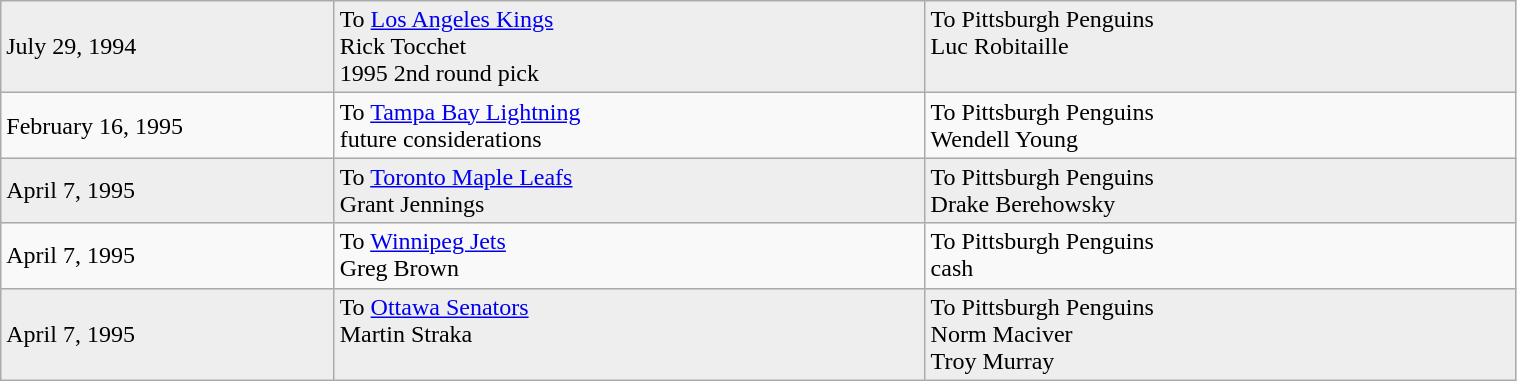<table class="wikitable" style="border:1px solid #999999; width:80%;">
<tr bgcolor="eeeeee">
<td style="width:22%;">July 29, 1994</td>
<td style="width:39%;" valign="top">To <a href='#'>Los Angeles Kings</a><br>Rick Tocchet<br>1995 2nd round pick</td>
<td style="width:39%;" valign="top">To Pittsburgh Penguins<br>Luc Robitaille</td>
</tr>
<tr>
<td style="width:22%;">February 16, 1995</td>
<td style="width:39%;" valign="top">To <a href='#'>Tampa Bay Lightning</a><br>future considerations</td>
<td style="width:39%;" valign="top">To Pittsburgh Penguins<br>Wendell Young</td>
</tr>
<tr bgcolor="eeeeee">
<td style="width:22%;">April 7, 1995</td>
<td style="width:39%;" valign="top">To <a href='#'>Toronto Maple Leafs</a><br>Grant Jennings</td>
<td style="width:39%;" valign="top">To Pittsburgh Penguins<br>Drake Berehowsky</td>
</tr>
<tr>
<td style="width:22%;">April 7, 1995</td>
<td style="width:39%;" valign="top">To <a href='#'>Winnipeg Jets</a><br>Greg Brown</td>
<td style="width:39%;" valign="top">To Pittsburgh Penguins<br>cash</td>
</tr>
<tr bgcolor="eeeeee">
<td style="width:22%;">April 7, 1995</td>
<td style="width:39%;" valign="top">To <a href='#'>Ottawa Senators</a><br>Martin Straka</td>
<td style="width:39%;" valign="top">To Pittsburgh Penguins<br>Norm Maciver<br>Troy Murray</td>
</tr>
</table>
